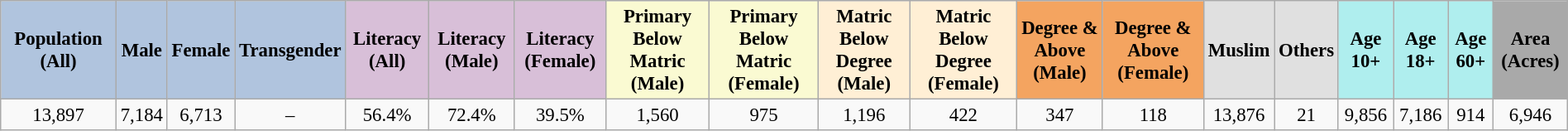<table class="wikitable" style="text-align:center; width:100%; font-size:95%;">
<tr>
<th style="background:#B0C4DE; padding:8px;">Population (All)</th>
<th style="background:#B0C4DE;">Male</th>
<th style="background:#B0C4DE;">Female</th>
<th style="background:#B0C4DE;">Transgender</th>
<th style="background:#D8BFD8;">Literacy (All)</th>
<th style="background:#D8BFD8;">Literacy (Male)</th>
<th style="background:#D8BFD8;">Literacy (Female)</th>
<th style="background:#FAFAD2;">Primary Below Matric (Male)</th>
<th style="background:#FAFAD2;">Primary Below Matric (Female)</th>
<th style="background:#FFEFD5;">Matric Below Degree (Male)</th>
<th style="background:#FFEFD5;">Matric Below Degree (Female)</th>
<th style="background:#F4A460;">Degree & Above (Male)</th>
<th style="background:#F4A460;">Degree & Above (Female)</th>
<th style="background:#E0E0E0;">Muslim</th>
<th style="background:#E0E0E0;">Others</th>
<th style="background:#AFEEEE;">Age 10+</th>
<th style="background:#AFEEEE;">Age 18+</th>
<th style="background:#AFEEEE;">Age 60+</th>
<th style="background:#A9A9A9;">Area (Acres)</th>
</tr>
<tr>
<td>13,897</td>
<td>7,184</td>
<td>6,713</td>
<td>–</td>
<td>56.4%</td>
<td>72.4%</td>
<td>39.5%</td>
<td>1,560</td>
<td>975</td>
<td>1,196</td>
<td>422</td>
<td>347</td>
<td>118</td>
<td>13,876</td>
<td>21</td>
<td>9,856</td>
<td>7,186</td>
<td>914</td>
<td>6,946</td>
</tr>
</table>
